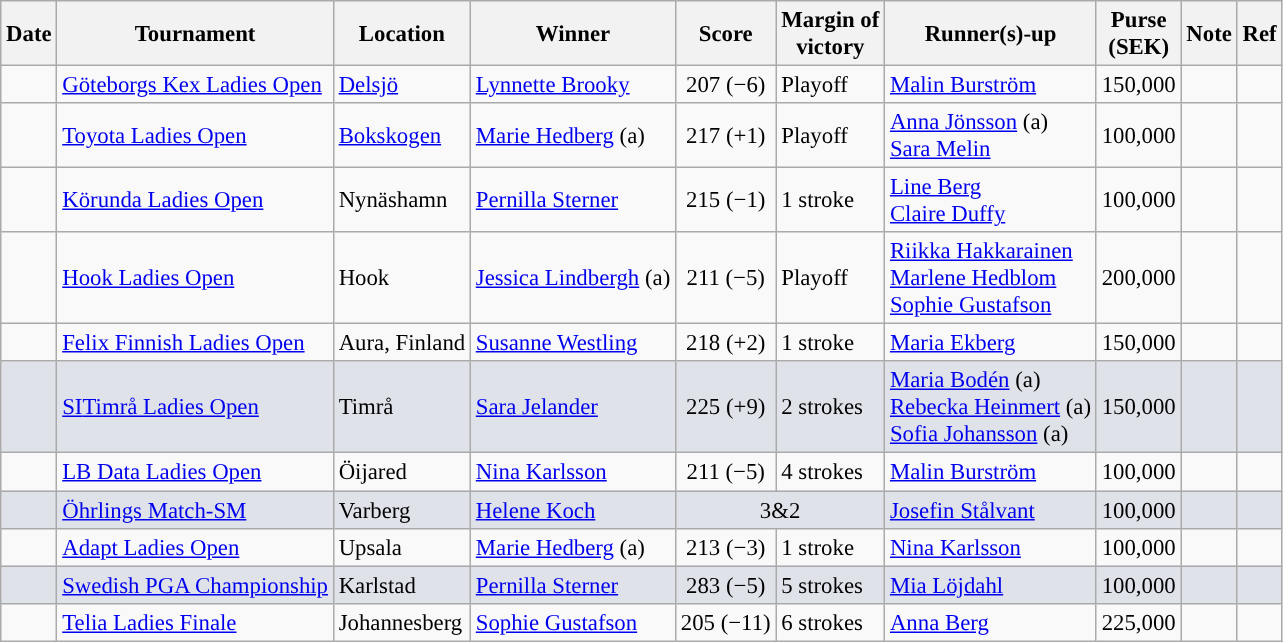<table class="wikitable" style="font-size:95%;">
<tr>
<th>Date</th>
<th>Tournament</th>
<th>Location</th>
<th>Winner</th>
<th>Score</th>
<th>Margin of<br>victory</th>
<th>Runner(s)-up</th>
<th>Purse<br>(SEK)</th>
<th>Note</th>
<th>Ref</th>
</tr>
<tr>
<td></td>
<td><a href='#'>Göteborgs Kex Ladies Open</a></td>
<td><a href='#'>Delsjö</a></td>
<td> <a href='#'>Lynnette Brooky</a></td>
<td align=center>207 (−6)</td>
<td>Playoff</td>
<td> <a href='#'>Malin Burström</a></td>
<td align=right>150,000</td>
<td></td>
<td></td>
</tr>
<tr>
<td></td>
<td><a href='#'>Toyota Ladies Open</a></td>
<td><a href='#'>Bokskogen</a></td>
<td> <a href='#'>Marie Hedberg</a> (a)</td>
<td align=center>217 (+1)</td>
<td>Playoff</td>
<td> <a href='#'>Anna Jönsson</a> (a)<br> <a href='#'>Sara Melin</a></td>
<td align=right>100,000</td>
<td></td>
<td></td>
</tr>
<tr>
<td></td>
<td><a href='#'>Körunda Ladies Open</a></td>
<td>Nynäshamn</td>
<td> <a href='#'>Pernilla Sterner</a></td>
<td align=center>215 (−1)</td>
<td>1 stroke</td>
<td> <a href='#'>Line Berg</a><br> <a href='#'>Claire Duffy</a></td>
<td align=right>100,000</td>
<td></td>
<td></td>
</tr>
<tr>
<td></td>
<td><a href='#'>Hook Ladies Open</a></td>
<td>Hook</td>
<td> <a href='#'>Jessica Lindbergh</a> (a)</td>
<td align=center>211 (−5)</td>
<td>Playoff</td>
<td> <a href='#'>Riikka Hakkarainen</a><br> <a href='#'>Marlene Hedblom</a><br> <a href='#'>Sophie Gustafson</a></td>
<td align=right>200,000</td>
<td></td>
<td></td>
</tr>
<tr>
<td></td>
<td><a href='#'>Felix Finnish Ladies Open</a></td>
<td>Aura, Finland</td>
<td> <a href='#'>Susanne Westling</a></td>
<td align=center>218 (+2)</td>
<td>1 stroke</td>
<td> <a href='#'>Maria Ekberg</a></td>
<td align=right>150,000</td>
<td></td>
<td></td>
</tr>
<tr style="background:#dfe2e9;">
<td></td>
<td><a href='#'>SI</a><a href='#'>Timrå Ladies Open</a></td>
<td>Timrå</td>
<td> <a href='#'>Sara Jelander</a></td>
<td align=center>225 (+9)</td>
<td>2 strokes</td>
<td> <a href='#'>Maria Bodén</a> (a)<br> <a href='#'>Rebecka Heinmert</a> (a)<br> <a href='#'>Sofia Johansson</a> (a)</td>
<td align=right>150,000</td>
<td></td>
<td></td>
</tr>
<tr>
<td></td>
<td><a href='#'>LB Data Ladies Open</a></td>
<td>Öijared</td>
<td> <a href='#'>Nina Karlsson</a></td>
<td align=center>211 (−5)</td>
<td>4 strokes</td>
<td> <a href='#'>Malin Burström</a></td>
<td align=right>100,000</td>
<td></td>
<td></td>
</tr>
<tr style="background:#dfe2e9;">
<td></td>
<td><a href='#'>Öhrlings Match-SM</a></td>
<td>Varberg</td>
<td> <a href='#'>Helene Koch</a></td>
<td colspan=2 align=center>3&2</td>
<td> <a href='#'>Josefin Stålvant</a></td>
<td align=right>100,000</td>
<td></td>
<td></td>
</tr>
<tr>
<td></td>
<td><a href='#'>Adapt Ladies Open</a></td>
<td>Upsala</td>
<td> <a href='#'>Marie Hedberg</a> (a)</td>
<td align=center>213 (−3)</td>
<td>1 stroke</td>
<td> <a href='#'>Nina Karlsson</a></td>
<td align=right>100,000</td>
<td></td>
<td></td>
</tr>
<tr style="background:#dfe2e9;">
<td></td>
<td><a href='#'>Swedish PGA Championship</a></td>
<td>Karlstad</td>
<td> <a href='#'>Pernilla Sterner</a></td>
<td align=center>283 (−5)</td>
<td>5 strokes</td>
<td> <a href='#'>Mia Löjdahl</a></td>
<td align=right>100,000</td>
<td></td>
<td></td>
</tr>
<tr>
<td></td>
<td><a href='#'>Telia Ladies Finale</a></td>
<td>Johannesberg</td>
<td> <a href='#'>Sophie Gustafson</a></td>
<td align=center>205 (−11)</td>
<td>6 strokes</td>
<td> <a href='#'>Anna Berg</a></td>
<td align=right>225,000</td>
<td></td>
<td></td>
</tr>
</table>
